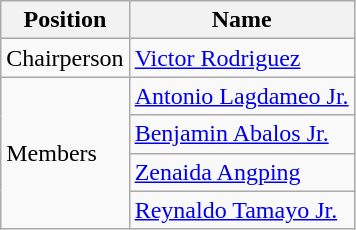<table class="wikitable">
<tr>
<th>Position</th>
<th>Name</th>
</tr>
<tr>
<td>Chairperson</td>
<td><a href='#'>Victor Rodriguez</a></td>
</tr>
<tr>
<td rowspan="4">Members</td>
<td><a href='#'>Antonio Lagdameo Jr.</a></td>
</tr>
<tr>
<td><a href='#'>Benjamin Abalos Jr.</a></td>
</tr>
<tr>
<td><a href='#'>Zenaida Angping</a></td>
</tr>
<tr>
<td><a href='#'>Reynaldo Tamayo Jr.</a></td>
</tr>
</table>
